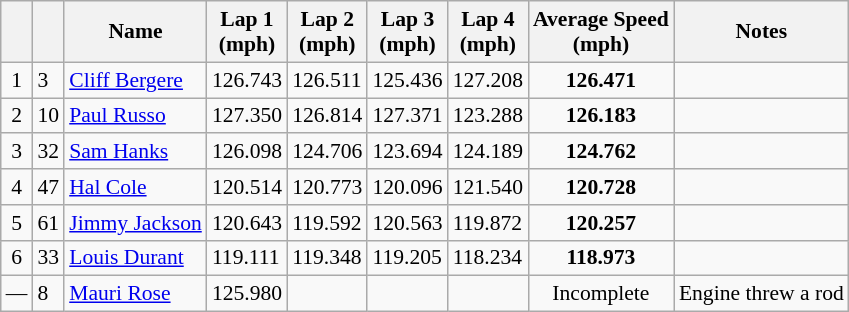<table class="wikitable" style="font-size: 90%;">
<tr align="center">
<th></th>
<th></th>
<th>Name</th>
<th>Lap 1<br>(mph)</th>
<th>Lap 2<br>(mph)</th>
<th>Lap 3<br>(mph)</th>
<th>Lap 4<br>(mph)</th>
<th>Average Speed<br>(mph)</th>
<th>Notes</th>
</tr>
<tr>
<td align=center>1</td>
<td>3</td>
<td> <a href='#'>Cliff Bergere</a></td>
<td>126.743</td>
<td>126.511</td>
<td>125.436</td>
<td>127.208</td>
<td align=center><strong>126.471</strong></td>
<td></td>
</tr>
<tr>
<td align=center>2</td>
<td>10</td>
<td> <a href='#'>Paul Russo</a></td>
<td>127.350</td>
<td>126.814</td>
<td>127.371</td>
<td>123.288</td>
<td align=center><strong>126.183</strong></td>
<td></td>
</tr>
<tr>
<td align=center>3</td>
<td>32</td>
<td> <a href='#'>Sam Hanks</a></td>
<td>126.098</td>
<td>124.706</td>
<td>123.694</td>
<td>124.189</td>
<td align=center><strong>124.762</strong></td>
<td></td>
</tr>
<tr>
<td align=center>4</td>
<td>47</td>
<td> <a href='#'>Hal Cole</a> <strong></strong></td>
<td>120.514</td>
<td>120.773</td>
<td>120.096</td>
<td>121.540</td>
<td align=center><strong>120.728</strong></td>
<td></td>
</tr>
<tr>
<td align=center>5</td>
<td>61</td>
<td> <a href='#'>Jimmy Jackson</a> <strong></strong></td>
<td>120.643</td>
<td>119.592</td>
<td>120.563</td>
<td>119.872</td>
<td align=center><strong>120.257</strong></td>
<td></td>
</tr>
<tr>
<td align=center>6</td>
<td>33</td>
<td> <a href='#'>Louis Durant</a> <strong></strong></td>
<td>119.111</td>
<td>119.348</td>
<td>119.205</td>
<td>118.234</td>
<td align=center><strong>118.973</strong></td>
<td></td>
</tr>
<tr>
<td align=center>—</td>
<td>8</td>
<td> <a href='#'>Mauri Rose</a></td>
<td>125.980</td>
<td></td>
<td></td>
<td></td>
<td align=center>Incomplete</td>
<td>Engine threw a rod</td>
</tr>
</table>
